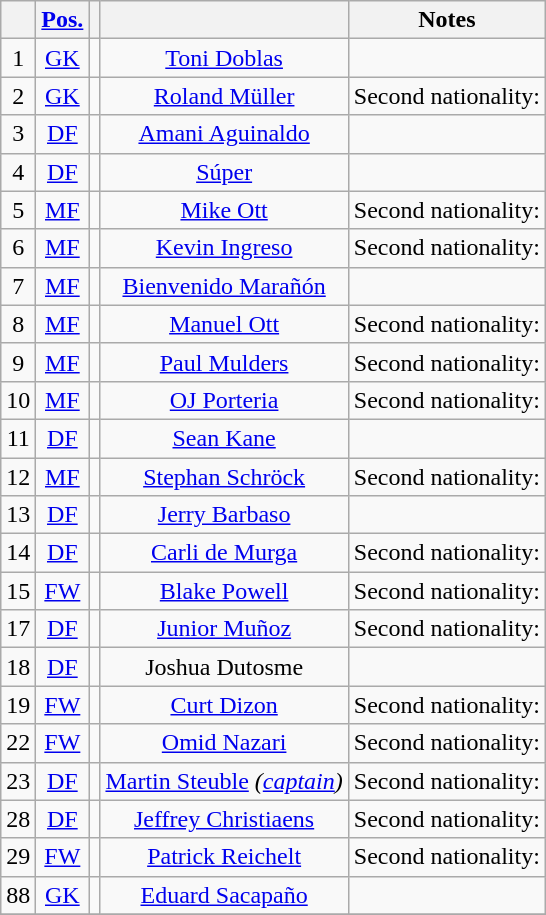<table class="wikitable" style="text-align:center">
<tr>
<th></th>
<th><a href='#'>Pos.</a></th>
<th></th>
<th></th>
<th>Notes</th>
</tr>
<tr>
<td>1</td>
<td><a href='#'>GK</a></td>
<td></td>
<td><a href='#'>Toni Doblas</a></td>
<td></td>
</tr>
<tr>
<td>2</td>
<td><a href='#'>GK</a></td>
<td></td>
<td><a href='#'>Roland Müller</a></td>
<td>Second nationality: </td>
</tr>
<tr>
<td>3</td>
<td><a href='#'>DF</a></td>
<td></td>
<td><a href='#'>Amani Aguinaldo</a></td>
<td></td>
</tr>
<tr>
<td>4</td>
<td><a href='#'>DF</a></td>
<td></td>
<td><a href='#'>Súper</a></td>
<td></td>
</tr>
<tr>
<td>5</td>
<td><a href='#'>MF</a></td>
<td></td>
<td><a href='#'>Mike Ott</a></td>
<td>Second nationality: </td>
</tr>
<tr>
<td>6</td>
<td><a href='#'>MF</a></td>
<td></td>
<td><a href='#'>Kevin Ingreso</a></td>
<td>Second nationality: </td>
</tr>
<tr>
<td>7</td>
<td><a href='#'>MF</a></td>
<td></td>
<td><a href='#'>Bienvenido Marañón</a></td>
<td></td>
</tr>
<tr>
<td>8</td>
<td><a href='#'>MF</a></td>
<td></td>
<td><a href='#'>Manuel Ott</a></td>
<td>Second nationality: </td>
</tr>
<tr>
<td>9</td>
<td><a href='#'>MF</a></td>
<td></td>
<td><a href='#'>Paul Mulders</a></td>
<td>Second nationality: </td>
</tr>
<tr>
<td>10</td>
<td><a href='#'>MF</a></td>
<td></td>
<td><a href='#'>OJ Porteria</a></td>
<td>Second nationality: </td>
</tr>
<tr>
<td>11</td>
<td><a href='#'>DF</a></td>
<td></td>
<td><a href='#'>Sean Kane</a></td>
<td></td>
</tr>
<tr>
<td>12</td>
<td><a href='#'>MF</a></td>
<td></td>
<td><a href='#'>Stephan Schröck</a></td>
<td>Second nationality: </td>
</tr>
<tr>
<td>13</td>
<td><a href='#'>DF</a></td>
<td></td>
<td><a href='#'>Jerry Barbaso</a></td>
<td></td>
</tr>
<tr>
<td>14</td>
<td><a href='#'>DF</a></td>
<td></td>
<td><a href='#'>Carli de Murga</a></td>
<td>Second nationality: </td>
</tr>
<tr>
<td>15</td>
<td><a href='#'>FW</a></td>
<td></td>
<td><a href='#'>Blake Powell</a></td>
<td>Second nationality: </td>
</tr>
<tr>
<td>17</td>
<td><a href='#'>DF</a></td>
<td></td>
<td><a href='#'>Junior Muñoz</a></td>
<td>Second nationality: </td>
</tr>
<tr>
<td>18</td>
<td><a href='#'>DF</a></td>
<td></td>
<td>Joshua Dutosme</td>
<td></td>
</tr>
<tr>
<td>19</td>
<td><a href='#'>FW</a></td>
<td></td>
<td><a href='#'>Curt Dizon</a></td>
<td>Second nationality: </td>
</tr>
<tr>
<td>22</td>
<td><a href='#'>FW</a></td>
<td></td>
<td><a href='#'>Omid Nazari</a></td>
<td>Second nationality: </td>
</tr>
<tr>
<td>23</td>
<td><a href='#'>DF</a></td>
<td></td>
<td><a href='#'>Martin Steuble</a> <em>(<a href='#'>captain</a>)</em></td>
<td>Second nationality: </td>
</tr>
<tr>
<td>28</td>
<td><a href='#'>DF</a></td>
<td></td>
<td><a href='#'>Jeffrey Christiaens</a></td>
<td>Second nationality: </td>
</tr>
<tr>
<td>29</td>
<td><a href='#'>FW</a></td>
<td></td>
<td><a href='#'>Patrick Reichelt</a></td>
<td>Second nationality: </td>
</tr>
<tr>
<td>88</td>
<td><a href='#'>GK</a></td>
<td></td>
<td><a href='#'>Eduard Sacapaño</a></td>
<td></td>
</tr>
<tr>
</tr>
</table>
